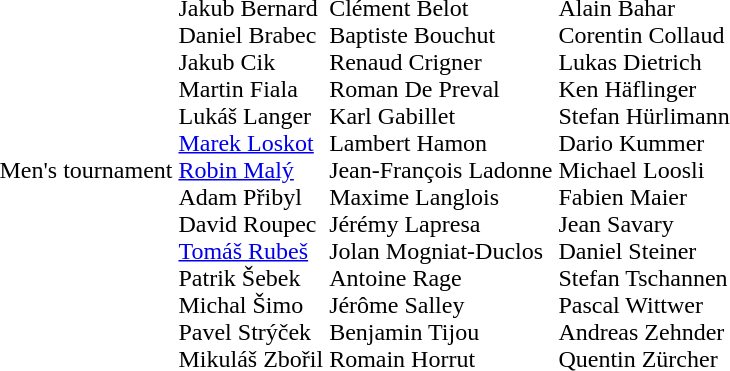<table>
<tr>
<td nowrap>Men's tournament</td>
<td><br>Jakub Bernard<br>Daniel Brabec<br>Jakub Cik<br>Martin Fiala<br>Lukáš Langer<br><a href='#'>Marek Loskot</a><br><a href='#'>Robin Malý</a><br>Adam Přibyl<br>David Roupec<br><a href='#'>Tomáš Rubeš</a><br>Patrik Šebek<br>Michal Šimo<br>Pavel Strýček<br>Mikuláš Zbořil</td>
<td><br>Clément Belot<br>Baptiste Bouchut<br>Renaud Crigner<br>Roman De Preval<br>Karl Gabillet<br>Lambert Hamon<br>Jean-François Ladonne<br>Maxime Langlois<br>Jérémy Lapresa<br>Jolan Mogniat-Duclos<br>Antoine Rage<br>Jérôme Salley<br>Benjamin Tijou<br>Romain Horrut<br></td>
<td><br>Alain Bahar<br>Corentin Collaud<br>Lukas Dietrich<br>Ken Häflinger<br>Stefan Hürlimann<br>Dario Kummer<br>Michael Loosli<br>Fabien Maier<br>Jean Savary<br>Daniel Steiner<br>Stefan Tschannen<br>Pascal Wittwer<br>Andreas Zehnder<br>Quentin Zürcher</td>
</tr>
</table>
